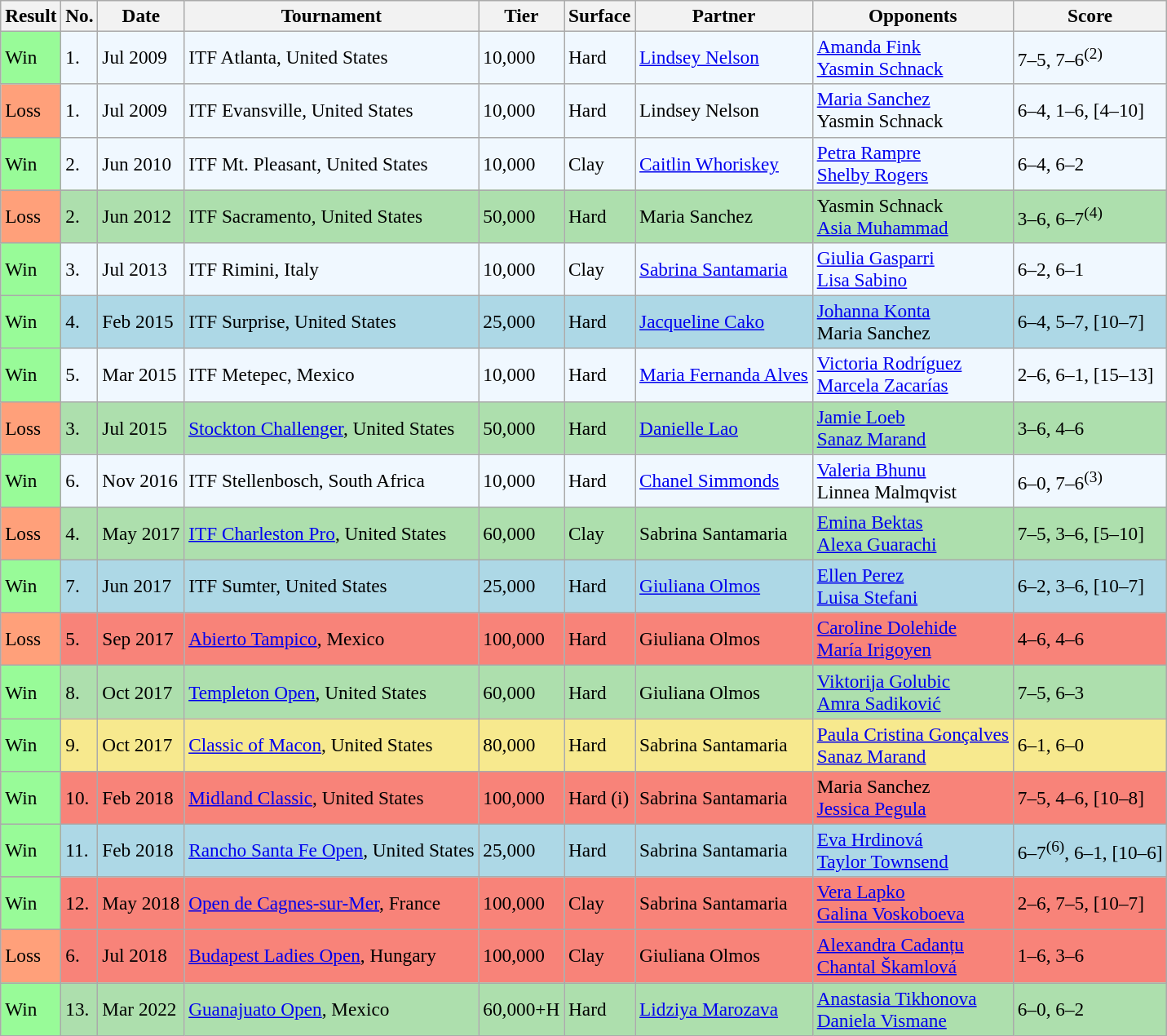<table class="sortable wikitable" style=font-size:97%>
<tr>
<th>Result</th>
<th>No.</th>
<th>Date</th>
<th>Tournament</th>
<th>Tier</th>
<th>Surface</th>
<th>Partner</th>
<th>Opponents</th>
<th class="unsortable">Score</th>
</tr>
<tr style="background:#f0f8ff;">
<td style="background:#98fb98;">Win</td>
<td>1.</td>
<td>Jul 2009</td>
<td>ITF Atlanta, United States</td>
<td>10,000</td>
<td>Hard</td>
<td> <a href='#'>Lindsey Nelson</a></td>
<td> <a href='#'>Amanda Fink</a> <br>  <a href='#'>Yasmin Schnack</a></td>
<td>7–5, 7–6<sup>(2)</sup></td>
</tr>
<tr style="background:#f0f8ff;">
<td style="background:#ffa07a;">Loss</td>
<td>1.</td>
<td>Jul 2009</td>
<td>ITF Evansville, United States</td>
<td>10,000</td>
<td>Hard</td>
<td> Lindsey Nelson</td>
<td> <a href='#'>Maria Sanchez</a> <br>  Yasmin Schnack</td>
<td>6–4, 1–6, [4–10]</td>
</tr>
<tr style="background:#f0f8ff;">
<td style="background:#98fb98;">Win</td>
<td>2.</td>
<td>Jun 2010</td>
<td>ITF Mt. Pleasant, United States</td>
<td>10,000</td>
<td>Clay</td>
<td> <a href='#'>Caitlin Whoriskey</a></td>
<td> <a href='#'>Petra Rampre</a> <br>  <a href='#'>Shelby Rogers</a></td>
<td>6–4, 6–2</td>
</tr>
<tr style="background:#addfad;">
<td style="background:#ffa07a;">Loss</td>
<td>2.</td>
<td>Jun 2012</td>
<td>ITF Sacramento, United States</td>
<td>50,000</td>
<td>Hard</td>
<td> Maria Sanchez</td>
<td> Yasmin Schnack <br>  <a href='#'>Asia Muhammad</a></td>
<td>3–6, 6–7<sup>(4)</sup></td>
</tr>
<tr style="background:#f0f8ff;">
<td style="background:#98fb98;">Win</td>
<td>3.</td>
<td>Jul 2013</td>
<td>ITF Rimini, Italy</td>
<td>10,000</td>
<td>Clay</td>
<td> <a href='#'>Sabrina Santamaria</a></td>
<td> <a href='#'>Giulia Gasparri</a> <br>  <a href='#'>Lisa Sabino</a></td>
<td>6–2, 6–1</td>
</tr>
<tr style="background:lightblue;">
<td style="background:#98fb98;">Win</td>
<td>4.</td>
<td>Feb 2015</td>
<td>ITF Surprise, United States</td>
<td>25,000</td>
<td>Hard</td>
<td> <a href='#'>Jacqueline Cako</a></td>
<td> <a href='#'>Johanna Konta</a> <br>  Maria Sanchez</td>
<td>6–4, 5–7, [10–7]</td>
</tr>
<tr style="background:#f0f8ff;">
<td style="background:#98fb98;">Win</td>
<td>5.</td>
<td>Mar 2015</td>
<td>ITF Metepec, Mexico</td>
<td>10,000</td>
<td>Hard</td>
<td> <a href='#'>Maria Fernanda Alves</a></td>
<td> <a href='#'>Victoria Rodríguez</a> <br>  <a href='#'>Marcela Zacarías</a></td>
<td>2–6, 6–1, [15–13]</td>
</tr>
<tr style="background:#addfad;">
<td style="background:#ffa07a;">Loss</td>
<td>3.</td>
<td>Jul 2015</td>
<td><a href='#'>Stockton Challenger</a>, United States</td>
<td>50,000</td>
<td>Hard</td>
<td> <a href='#'>Danielle Lao</a></td>
<td> <a href='#'>Jamie Loeb</a> <br>  <a href='#'>Sanaz Marand</a></td>
<td>3–6, 4–6</td>
</tr>
<tr style="background:#f0f8ff;">
<td style="background:#98FB98;">Win</td>
<td>6.</td>
<td>Nov 2016</td>
<td>ITF Stellenbosch, South Africa</td>
<td>10,000</td>
<td>Hard</td>
<td> <a href='#'>Chanel Simmonds</a></td>
<td> <a href='#'>Valeria Bhunu</a> <br>  Linnea Malmqvist</td>
<td>6–0, 7–6<sup>(3)</sup></td>
</tr>
<tr style="background:#addfad;">
<td style="background:#ffa07a;">Loss</td>
<td>4.</td>
<td>May 2017</td>
<td><a href='#'>ITF Charleston Pro</a>, United States</td>
<td>60,000</td>
<td>Clay</td>
<td> Sabrina Santamaria</td>
<td> <a href='#'>Emina Bektas</a> <br>   <a href='#'>Alexa Guarachi</a></td>
<td>7–5, 3–6, [5–10]</td>
</tr>
<tr style="background:lightblue;">
<td style="background:#98FB98;">Win</td>
<td>7.</td>
<td>Jun 2017</td>
<td>ITF Sumter, United States</td>
<td>25,000</td>
<td>Hard</td>
<td> <a href='#'>Giuliana Olmos</a></td>
<td> <a href='#'>Ellen Perez</a> <br>  <a href='#'>Luisa Stefani</a></td>
<td>6–2, 3–6, [10–7]</td>
</tr>
<tr style="background:#f88379;">
<td style="background:#ffa07a;">Loss</td>
<td>5.</td>
<td>Sep 2017</td>
<td><a href='#'>Abierto Tampico</a>, Mexico</td>
<td>100,000</td>
<td>Hard</td>
<td> Giuliana Olmos</td>
<td> <a href='#'>Caroline Dolehide</a> <br>  <a href='#'>María Irigoyen</a></td>
<td>4–6, 4–6</td>
</tr>
<tr style="background:#addfad;">
<td style="background:#98FB98;">Win</td>
<td>8.</td>
<td>Oct 2017</td>
<td><a href='#'>Templeton Open</a>, United States</td>
<td>60,000</td>
<td>Hard</td>
<td> Giuliana Olmos</td>
<td> <a href='#'>Viktorija Golubic</a> <br>  <a href='#'>Amra Sadiković</a></td>
<td>7–5, 6–3</td>
</tr>
<tr style="background:#f7e98e;">
<td style="background:#98FB98;">Win</td>
<td>9.</td>
<td>Oct 2017</td>
<td><a href='#'>Classic of Macon</a>, United States</td>
<td>80,000</td>
<td>Hard</td>
<td> Sabrina Santamaria</td>
<td> <a href='#'>Paula Cristina Gonçalves</a> <br>  <a href='#'>Sanaz Marand</a></td>
<td>6–1, 6–0</td>
</tr>
<tr style="background:#f88379;">
<td style="background:#98FB98;">Win</td>
<td>10.</td>
<td>Feb 2018</td>
<td><a href='#'>Midland Classic</a>, United States</td>
<td>100,000</td>
<td>Hard (i)</td>
<td> Sabrina Santamaria</td>
<td> Maria Sanchez <br>  <a href='#'>Jessica Pegula</a></td>
<td>7–5, 4–6, [10–8]</td>
</tr>
<tr style="background:lightblue;">
<td style="background:#98FB98;">Win</td>
<td>11.</td>
<td>Feb 2018</td>
<td><a href='#'>Rancho Santa Fe Open</a>, United States</td>
<td>25,000</td>
<td>Hard</td>
<td> Sabrina Santamaria</td>
<td> <a href='#'>Eva Hrdinová</a> <br>  <a href='#'>Taylor Townsend</a></td>
<td>6–7<sup>(6)</sup>, 6–1, [10–6]</td>
</tr>
<tr style="background:#f88379;">
<td style="background:#98FB98;">Win</td>
<td>12.</td>
<td>May 2018</td>
<td><a href='#'>Open de Cagnes-sur-Mer</a>, France</td>
<td>100,000</td>
<td>Clay</td>
<td> Sabrina Santamaria</td>
<td> <a href='#'>Vera Lapko</a> <br>  <a href='#'>Galina Voskoboeva</a></td>
<td>2–6, 7–5, [10–7]</td>
</tr>
<tr style="background:#f88379;">
<td style="background:#FFA07A;">Loss</td>
<td>6.</td>
<td>Jul 2018</td>
<td><a href='#'>Budapest Ladies Open</a>, Hungary</td>
<td>100,000</td>
<td>Clay</td>
<td> Giuliana Olmos</td>
<td> <a href='#'>Alexandra Cadanțu</a> <br>  <a href='#'>Chantal Škamlová</a></td>
<td>1–6, 3–6</td>
</tr>
<tr style="background:#addfad;">
<td style="background:#98FB98;">Win</td>
<td>13.</td>
<td>Mar 2022</td>
<td><a href='#'>Guanajuato Open</a>, Mexico</td>
<td>60,000+H</td>
<td>Hard</td>
<td> <a href='#'>Lidziya Marozava</a></td>
<td> <a href='#'>Anastasia Tikhonova</a> <br>  <a href='#'>Daniela Vismane</a></td>
<td>6–0, 6–2</td>
</tr>
</table>
